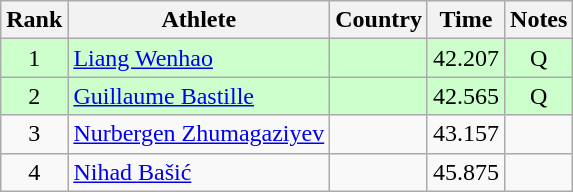<table class="wikitable sortable" style="text-align:center">
<tr>
<th>Rank</th>
<th>Athlete</th>
<th>Country</th>
<th>Time</th>
<th>Notes</th>
</tr>
<tr bgcolor=ccffcc>
<td>1</td>
<td align=left><a href='#'>Liang Wenhao</a></td>
<td align=left></td>
<td>42.207</td>
<td>Q</td>
</tr>
<tr bgcolor=ccffcc>
<td>2</td>
<td align=left><a href='#'>Guillaume Bastille</a></td>
<td align=left></td>
<td>42.565</td>
<td>Q</td>
</tr>
<tr>
<td>3</td>
<td align=left><a href='#'>Nurbergen Zhumagaziyev</a></td>
<td align=left></td>
<td>43.157</td>
<td></td>
</tr>
<tr>
<td>4</td>
<td align=left><a href='#'>Nihad Bašić</a></td>
<td align=left></td>
<td>45.875</td>
<td></td>
</tr>
</table>
